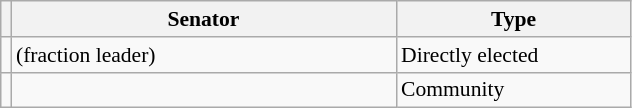<table class="sortable wikitable" style="text-align:left; font-size:90%">
<tr>
<th></th>
<th width="250">Senator</th>
<th width="150">Type</th>
</tr>
<tr>
<td></td>
<td align=left> (fraction leader)</td>
<td>Directly elected</td>
</tr>
<tr>
<td></td>
<td align=left></td>
<td>Community</td>
</tr>
</table>
